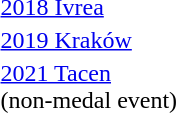<table>
<tr>
<td><a href='#'>2018 Ivrea</a></td>
<td></td>
<td></td>
<td></td>
</tr>
<tr>
<td><a href='#'>2019 Kraków</a></td>
<td></td>
<td></td>
<td></td>
</tr>
<tr>
<td><a href='#'>2021 Tacen</a><br>(non-medal event)</td>
<td></td>
<td></td>
<td></td>
</tr>
</table>
